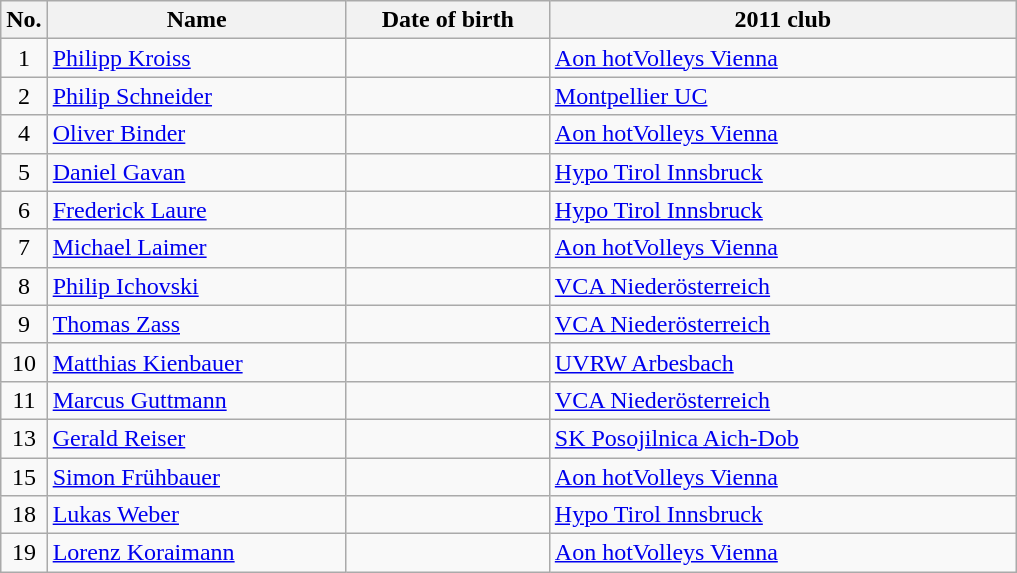<table class="wikitable sortable" style="font-size:100%; text-align:center;">
<tr>
<th>No.</th>
<th style="width:12em">Name</th>
<th style="width:8em">Date of birth</th>
<th style="width:19em">2011 club</th>
</tr>
<tr>
<td>1</td>
<td align=left><a href='#'>Philipp Kroiss</a></td>
<td align=right></td>
<td align=left> <a href='#'>Aon hotVolleys Vienna</a></td>
</tr>
<tr>
<td>2</td>
<td align=left><a href='#'>Philip Schneider</a></td>
<td align=right></td>
<td align=left> <a href='#'>Montpellier UC</a></td>
</tr>
<tr>
<td>4</td>
<td align=left><a href='#'>Oliver Binder</a></td>
<td align=right></td>
<td align=left> <a href='#'>Aon hotVolleys Vienna</a></td>
</tr>
<tr>
<td>5</td>
<td align=left><a href='#'>Daniel Gavan</a></td>
<td align=right></td>
<td align=left> <a href='#'>Hypo Tirol Innsbruck</a></td>
</tr>
<tr>
<td>6</td>
<td align=left><a href='#'>Frederick Laure</a></td>
<td align=right></td>
<td align=left> <a href='#'>Hypo Tirol Innsbruck</a></td>
</tr>
<tr>
<td>7</td>
<td align=left><a href='#'>Michael Laimer</a></td>
<td align=right></td>
<td align=left> <a href='#'>Aon hotVolleys Vienna</a></td>
</tr>
<tr>
<td>8</td>
<td align=left><a href='#'>Philip Ichovski</a></td>
<td align=right></td>
<td align=left> <a href='#'>VCA Niederösterreich</a></td>
</tr>
<tr>
<td>9</td>
<td align=left><a href='#'>Thomas Zass</a></td>
<td align=right></td>
<td align=left> <a href='#'>VCA Niederösterreich</a></td>
</tr>
<tr>
<td>10</td>
<td align=left><a href='#'>Matthias Kienbauer</a></td>
<td align=right></td>
<td align=left> <a href='#'>UVRW Arbesbach</a></td>
</tr>
<tr>
<td>11</td>
<td align=left><a href='#'>Marcus Guttmann</a></td>
<td align=right></td>
<td align=left> <a href='#'>VCA Niederösterreich</a></td>
</tr>
<tr>
<td>13</td>
<td align=left><a href='#'>Gerald Reiser</a></td>
<td align=right></td>
<td align=left> <a href='#'>SK Posojilnica Aich-Dob</a></td>
</tr>
<tr>
<td>15</td>
<td align=left><a href='#'>Simon Frühbauer</a></td>
<td align=right></td>
<td align=left> <a href='#'>Aon hotVolleys Vienna</a></td>
</tr>
<tr>
<td>18</td>
<td align=left><a href='#'>Lukas Weber</a></td>
<td align=right></td>
<td align=left> <a href='#'>Hypo Tirol Innsbruck</a></td>
</tr>
<tr>
<td>19</td>
<td align=left><a href='#'>Lorenz Koraimann</a></td>
<td align=right></td>
<td align=left> <a href='#'>Aon hotVolleys Vienna</a></td>
</tr>
</table>
